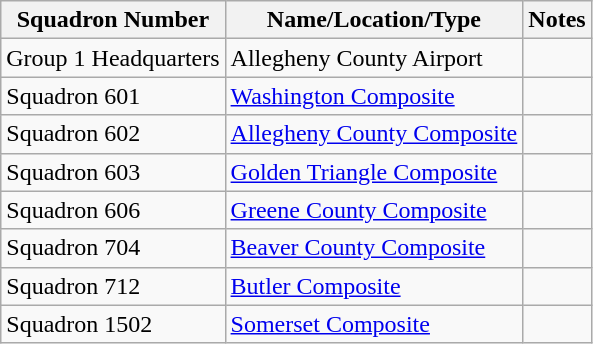<table class="wikitable">
<tr>
<th>Squadron Number</th>
<th>Name/Location/Type</th>
<th>Notes</th>
</tr>
<tr>
<td>Group 1 Headquarters</td>
<td>Allegheny County Airport</td>
<td></td>
</tr>
<tr>
<td>Squadron 601</td>
<td><a href='#'>Washington Composite</a></td>
<td></td>
</tr>
<tr>
<td>Squadron 602</td>
<td><a href='#'>Allegheny County Composite</a></td>
<td></td>
</tr>
<tr>
<td>Squadron 603</td>
<td><a href='#'>Golden Triangle Composite</a></td>
<td></td>
</tr>
<tr>
<td>Squadron 606</td>
<td><a href='#'>Greene County Composite</a></td>
<td></td>
</tr>
<tr>
<td>Squadron 704</td>
<td><a href='#'>Beaver County Composite</a></td>
<td></td>
</tr>
<tr>
<td>Squadron 712</td>
<td><a href='#'>Butler Composite</a></td>
<td></td>
</tr>
<tr>
<td>Squadron 1502</td>
<td><a href='#'>Somerset Composite</a></td>
<td></td>
</tr>
</table>
